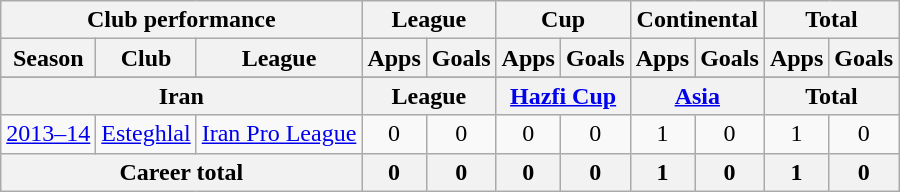<table class="wikitable" style="text-align:center">
<tr>
<th colspan=3>Club performance</th>
<th colspan=2>League</th>
<th colspan=2>Cup</th>
<th colspan=2>Continental</th>
<th colspan=2>Total</th>
</tr>
<tr>
<th>Season</th>
<th>Club</th>
<th>League</th>
<th>Apps</th>
<th>Goals</th>
<th>Apps</th>
<th>Goals</th>
<th>Apps</th>
<th>Goals</th>
<th>Apps</th>
<th>Goals</th>
</tr>
<tr>
</tr>
<tr>
<th colspan=3>Iran</th>
<th colspan=2>League</th>
<th colspan=2><a href='#'>Hazfi Cup</a></th>
<th colspan=2><a href='#'>Asia</a></th>
<th colspan=2>Total</th>
</tr>
<tr>
<td><a href='#'>2013–14</a></td>
<td><a href='#'>Esteghlal</a></td>
<td><a href='#'>Iran Pro League</a></td>
<td>0</td>
<td>0</td>
<td>0</td>
<td>0</td>
<td>1</td>
<td>0</td>
<td>1</td>
<td>0</td>
</tr>
<tr>
<th colspan=3>Career total</th>
<th>0</th>
<th>0</th>
<th>0</th>
<th>0</th>
<th>1</th>
<th>0</th>
<th>1</th>
<th>0</th>
</tr>
</table>
